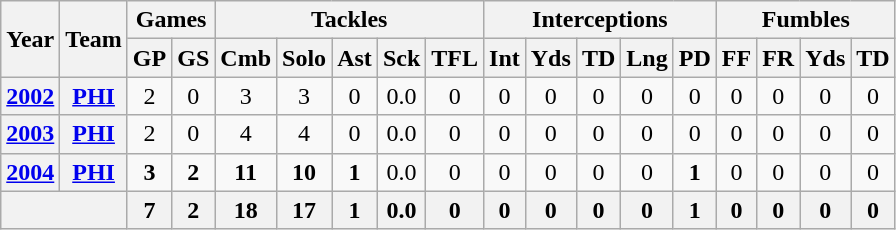<table class="wikitable" style="text-align:center">
<tr>
<th rowspan="2">Year</th>
<th rowspan="2">Team</th>
<th colspan="2">Games</th>
<th colspan="5">Tackles</th>
<th colspan="5">Interceptions</th>
<th colspan="4">Fumbles</th>
</tr>
<tr>
<th>GP</th>
<th>GS</th>
<th>Cmb</th>
<th>Solo</th>
<th>Ast</th>
<th>Sck</th>
<th>TFL</th>
<th>Int</th>
<th>Yds</th>
<th>TD</th>
<th>Lng</th>
<th>PD</th>
<th>FF</th>
<th>FR</th>
<th>Yds</th>
<th>TD</th>
</tr>
<tr>
<th><a href='#'>2002</a></th>
<th><a href='#'>PHI</a></th>
<td>2</td>
<td>0</td>
<td>3</td>
<td>3</td>
<td>0</td>
<td>0.0</td>
<td>0</td>
<td>0</td>
<td>0</td>
<td>0</td>
<td>0</td>
<td>0</td>
<td>0</td>
<td>0</td>
<td>0</td>
<td>0</td>
</tr>
<tr>
<th><a href='#'>2003</a></th>
<th><a href='#'>PHI</a></th>
<td>2</td>
<td>0</td>
<td>4</td>
<td>4</td>
<td>0</td>
<td>0.0</td>
<td>0</td>
<td>0</td>
<td>0</td>
<td>0</td>
<td>0</td>
<td>0</td>
<td>0</td>
<td>0</td>
<td>0</td>
<td>0</td>
</tr>
<tr>
<th><a href='#'>2004</a></th>
<th><a href='#'>PHI</a></th>
<td><strong>3</strong></td>
<td><strong>2</strong></td>
<td><strong>11</strong></td>
<td><strong>10</strong></td>
<td><strong>1</strong></td>
<td>0.0</td>
<td>0</td>
<td>0</td>
<td>0</td>
<td>0</td>
<td>0</td>
<td><strong>1</strong></td>
<td>0</td>
<td>0</td>
<td>0</td>
<td>0</td>
</tr>
<tr>
<th colspan="2"></th>
<th>7</th>
<th>2</th>
<th>18</th>
<th>17</th>
<th>1</th>
<th>0.0</th>
<th>0</th>
<th>0</th>
<th>0</th>
<th>0</th>
<th>0</th>
<th>1</th>
<th>0</th>
<th>0</th>
<th>0</th>
<th>0</th>
</tr>
</table>
